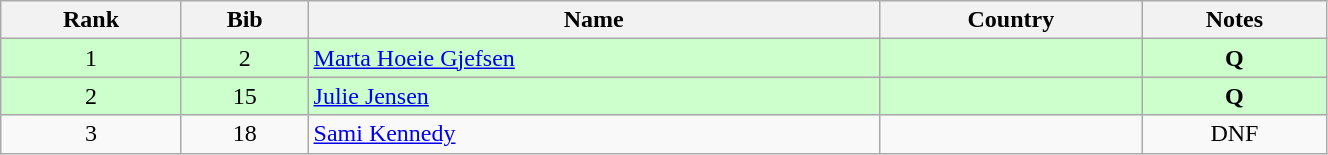<table class="wikitable" style="text-align:center;" width=70%>
<tr>
<th>Rank</th>
<th>Bib</th>
<th>Name</th>
<th>Country</th>
<th>Notes</th>
</tr>
<tr bgcolor="#ccffcc">
<td>1</td>
<td>2</td>
<td align=left><a href='#'>Marta Hoeie Gjefsen</a></td>
<td align=left></td>
<td><strong>Q</strong></td>
</tr>
<tr bgcolor="#ccffcc">
<td>2</td>
<td>15</td>
<td align=left><a href='#'>Julie Jensen</a></td>
<td align=left></td>
<td><strong>Q</strong></td>
</tr>
<tr>
<td>3</td>
<td>18</td>
<td align=left><a href='#'>Sami Kennedy</a></td>
<td align=left></td>
<td>DNF</td>
</tr>
</table>
